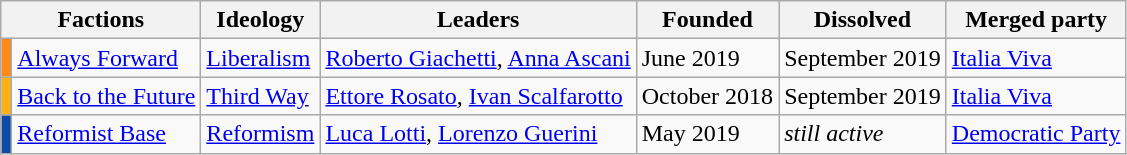<table class=wikitable style=text-align:left>
<tr>
<th colspan=2>Factions</th>
<th>Ideology</th>
<th>Leaders</th>
<th>Founded</th>
<th>Dissolved</th>
<th>Merged party</th>
</tr>
<tr>
<td style="background:#FF8913"></td>
<td><a href='#'>Always Forward</a></td>
<td><a href='#'>Liberalism</a></td>
<td><a href='#'>Roberto Giachetti</a>, <a href='#'>Anna Ascani</a></td>
<td>June 2019</td>
<td>September 2019</td>
<td><a href='#'>Italia Viva</a></td>
</tr>
<tr>
<td style="background:#FFB112"></td>
<td><a href='#'>Back to the Future</a></td>
<td><a href='#'>Third Way</a></td>
<td><a href='#'>Ettore Rosato</a>, <a href='#'>Ivan Scalfarotto</a></td>
<td>October 2018</td>
<td>September 2019</td>
<td><a href='#'>Italia Viva</a></td>
</tr>
<tr>
<td style="background:#0D4AA5"></td>
<td><a href='#'>Reformist Base</a></td>
<td><a href='#'>Reformism</a></td>
<td><a href='#'>Luca Lotti</a>, <a href='#'>Lorenzo Guerini</a></td>
<td>May 2019</td>
<td><em>still active</em></td>
<td><a href='#'>Democratic Party</a></td>
</tr>
</table>
